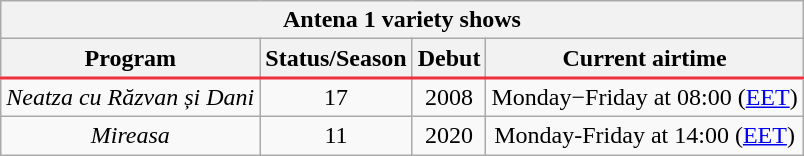<table class=wikitable style=text-align:center>
<tr>
<th colspan=4>Antena 1 variety shows</th>
</tr>
<tr style="border-bottom:solid 2px #EE313C;">
<th>Program</th>
<th>Status/Season</th>
<th>Debut</th>
<th>Current airtime</th>
</tr>
<tr>
<td><em>Neatza cu Răzvan și Dani</em></td>
<td>17</td>
<td>2008</td>
<td>Monday−Friday at 08:00 (<a href='#'>EET</a>)</td>
</tr>
<tr>
<td><em>Mireasa</em></td>
<td>11</td>
<td>2020</td>
<td>Monday-Friday at 14:00 (<a href='#'>EET</a>)</td>
</tr>
</table>
